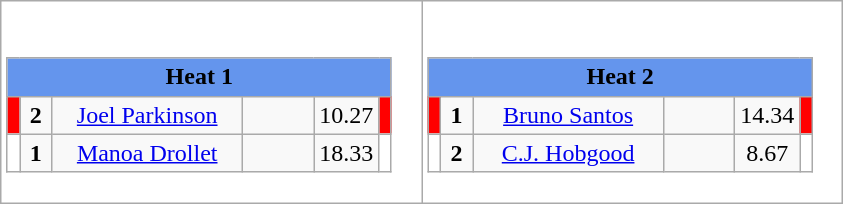<table class="wikitable" style="background:#FFFFFF;">
<tr>
<td><div><br><table class="wikitable">
<tr>
<td colspan=6 align="center" style="background:#6495ED;"><strong>Heat 1</strong></td>
</tr>
<tr>
<td width=01px style="background:#FF0000;"></td>
<td width=14px align="center"><strong>2</strong></td>
<td width=120px align="center"><a href='#'>Joel Parkinson</a></td>
<td width=40px align="center"></td>
<td width=20px align="center">10.27</td>
<td width=01px style="background:#FF0000;"></td>
</tr>
<tr>
<td width=01px style="background:#FFFFFF;"></td>
<td width=14px align="center"><strong>1</strong></td>
<td width=120px align="center"><a href='#'>Manoa Drollet</a></td>
<td width=40px align="center"></td>
<td width=20px align="center">18.33</td>
<td width=01px style="background:#FFFFFF;"></td>
</tr>
</table>
</div></td>
<td><div><br><table class="wikitable">
<tr>
<td colspan=6 align="center" style="background:#6495ED;"><strong>Heat 2</strong></td>
</tr>
<tr>
<td width=01px style="background:#FF0000;"></td>
<td width=14px align="center"><strong>1</strong></td>
<td width=120px align="center"><a href='#'>Bruno Santos</a></td>
<td width=40px align="center"></td>
<td width=20px align="center">14.34</td>
<td width=01px style="background:#FF0000;"></td>
</tr>
<tr>
<td width=01px style="background:#FFFFFF;"></td>
<td width=14px align="center"><strong>2</strong></td>
<td width=120px align="center"><a href='#'>C.J. Hobgood</a></td>
<td width=40px align="center"></td>
<td width=20px align="center">8.67</td>
<td width=01px style="background:#FFFFFF;"></td>
</tr>
</table>
</div></td>
</tr>
</table>
